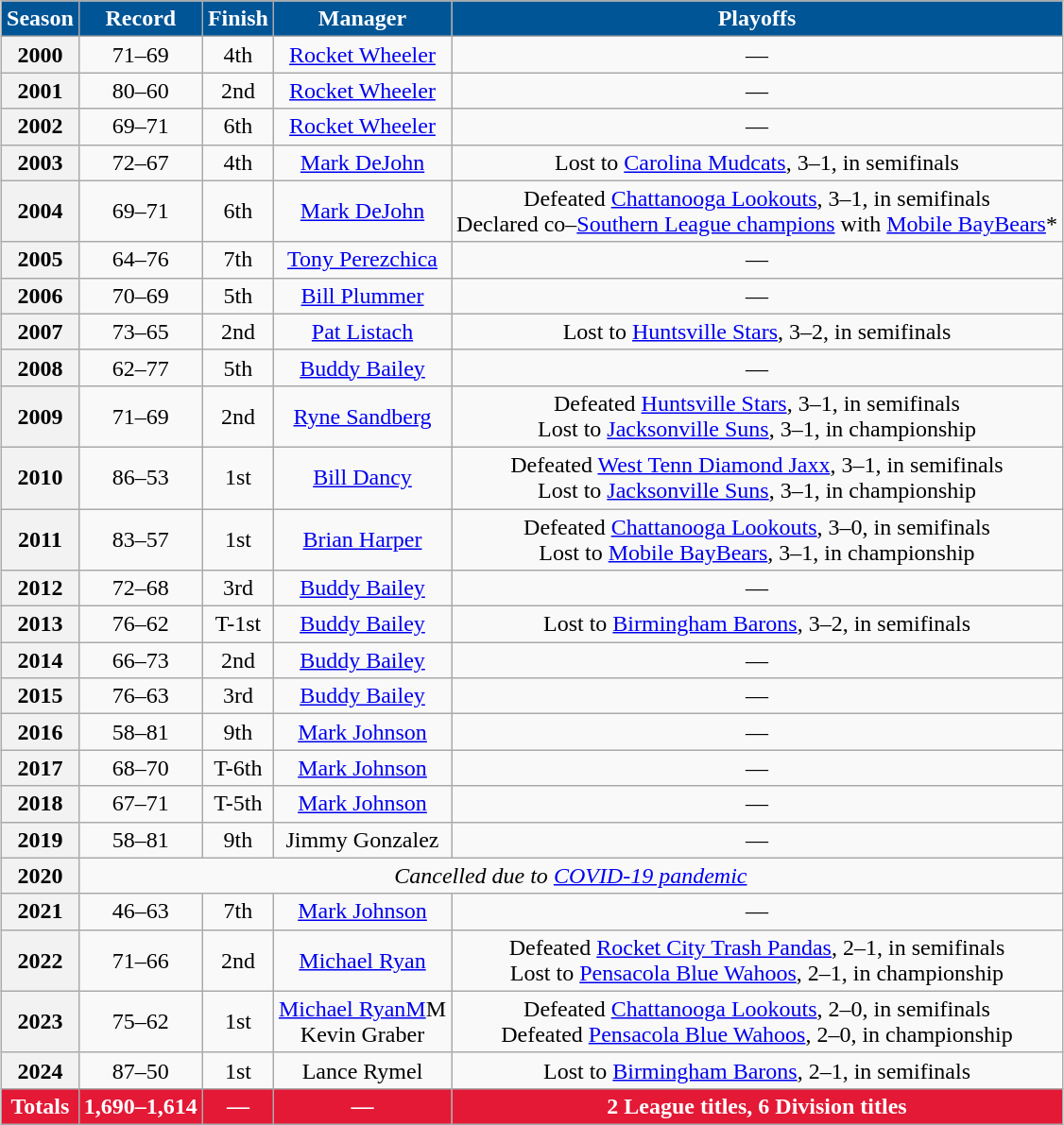<table class="wikitable sortable plainrowheaders" style="margin: 1em auto 1em auto; text-align:center;">
<tr>
<th scope="col" style="background-color:#005596; color:#ffffff">Season</th>
<th scope="col" style="background-color:#005596; color:#ffffff">Record</th>
<th scope="col" style="background-color:#005596; color:#ffffff">Finish</th>
<th scope="col" style="background-color:#005596; color:#ffffff">Manager</th>
<th scope="col" style="background-color:#005596; color:#ffffff">Playoffs</th>
</tr>
<tr>
<th scope="row" style="text-align:center"><strong>2000</strong></th>
<td>71–69</td>
<td>4th</td>
<td><a href='#'>Rocket Wheeler</a></td>
<td>—</td>
</tr>
<tr>
<th scope="row" style="text-align:center"><strong>2001</strong></th>
<td>80–60</td>
<td>2nd</td>
<td><a href='#'>Rocket Wheeler</a></td>
<td>—</td>
</tr>
<tr>
<th scope="row" style="text-align:center"><strong>2002</strong></th>
<td>69–71</td>
<td>6th</td>
<td><a href='#'>Rocket Wheeler</a></td>
<td>—</td>
</tr>
<tr>
<th scope="row" style="text-align:center"><strong>2003</strong></th>
<td>72–67</td>
<td>4th</td>
<td><a href='#'>Mark DeJohn</a></td>
<td>Lost to <a href='#'>Carolina Mudcats</a>, 3–1, in semifinals</td>
</tr>
<tr>
<th scope="row" style="text-align:center"><strong>2004</strong></th>
<td>69–71</td>
<td>6th</td>
<td><a href='#'>Mark DeJohn</a></td>
<td>Defeated <a href='#'>Chattanooga Lookouts</a>, 3–1, in semifinals<br>Declared co–<a href='#'>Southern League champions</a> with <a href='#'>Mobile BayBears</a>*</td>
</tr>
<tr>
<th scope="row" style="text-align:center"><strong>2005</strong></th>
<td>64–76</td>
<td>7th</td>
<td><a href='#'>Tony Perezchica</a></td>
<td>—</td>
</tr>
<tr>
<th scope="row" style="text-align:center"><strong>2006</strong></th>
<td>70–69</td>
<td>5th</td>
<td><a href='#'>Bill Plummer</a></td>
<td>—</td>
</tr>
<tr>
<th scope="row" style="text-align:center"><strong>2007</strong></th>
<td>73–65</td>
<td>2nd</td>
<td><a href='#'>Pat Listach</a></td>
<td>Lost to <a href='#'>Huntsville Stars</a>, 3–2, in semifinals</td>
</tr>
<tr>
<th scope="row" style="text-align:center"><strong>2008</strong></th>
<td>62–77</td>
<td>5th</td>
<td><a href='#'>Buddy Bailey</a></td>
<td>—</td>
</tr>
<tr>
<th scope="row" style="text-align:center"><strong>2009</strong></th>
<td>71–69</td>
<td>2nd</td>
<td><a href='#'>Ryne Sandberg</a></td>
<td>Defeated <a href='#'>Huntsville Stars</a>, 3–1, in semifinals<br>Lost to <a href='#'>Jacksonville Suns</a>, 3–1, in championship</td>
</tr>
<tr>
<th scope="row" style="text-align:center"><strong>2010</strong></th>
<td>86–53</td>
<td>1st</td>
<td><a href='#'>Bill Dancy</a></td>
<td>Defeated <a href='#'>West Tenn Diamond Jaxx</a>, 3–1, in semifinals<br>Lost to <a href='#'>Jacksonville Suns</a>, 3–1, in championship</td>
</tr>
<tr>
<th scope="row" style="text-align:center"><strong>2011</strong></th>
<td>83–57</td>
<td>1st</td>
<td><a href='#'>Brian Harper</a></td>
<td>Defeated <a href='#'>Chattanooga Lookouts</a>, 3–0, in semifinals<br>Lost to <a href='#'>Mobile BayBears</a>, 3–1, in championship</td>
</tr>
<tr>
<th scope="row" style="text-align:center"><strong>2012</strong></th>
<td>72–68</td>
<td>3rd</td>
<td><a href='#'>Buddy Bailey</a></td>
<td>—</td>
</tr>
<tr>
<th scope="row" style="text-align:center"><strong>2013</strong></th>
<td>76–62</td>
<td>T-1st</td>
<td><a href='#'>Buddy Bailey</a></td>
<td>Lost to <a href='#'>Birmingham Barons</a>, 3–2, in semifinals</td>
</tr>
<tr>
<th scope="row" style="text-align:center"><strong>2014</strong></th>
<td>66–73</td>
<td>2nd</td>
<td><a href='#'>Buddy Bailey</a></td>
<td>—</td>
</tr>
<tr>
<th scope="row" style="text-align:center"><strong>2015</strong></th>
<td>76–63</td>
<td>3rd</td>
<td><a href='#'>Buddy Bailey</a></td>
<td>—</td>
</tr>
<tr>
<th scope="row" style="text-align:center"><strong>2016</strong></th>
<td>58–81</td>
<td>9th</td>
<td><a href='#'>Mark Johnson</a></td>
<td>—</td>
</tr>
<tr>
<th scope="row" style="text-align:center"><strong>2017</strong></th>
<td>68–70</td>
<td>T-6th</td>
<td><a href='#'>Mark Johnson</a></td>
<td>—</td>
</tr>
<tr>
<th scope="row" style="text-align:center"><strong>2018</strong></th>
<td>67–71</td>
<td>T-5th</td>
<td><a href='#'>Mark Johnson</a></td>
<td>—</td>
</tr>
<tr>
<th scope="row" style="text-align:center"><strong>2019</strong></th>
<td>58–81</td>
<td>9th</td>
<td>Jimmy Gonzalez</td>
<td>—</td>
</tr>
<tr>
<th scope="row" style="text-align:center"><strong>2020</strong></th>
<td colspan="4"><em>Cancelled due to <a href='#'>COVID-19 pandemic</a></em></td>
</tr>
<tr>
<th scope="row" style="text-align:center"><strong>2021</strong></th>
<td>46–63</td>
<td>7th</td>
<td><a href='#'>Mark Johnson</a></td>
<td>—</td>
</tr>
<tr>
<th><strong>2022</strong></th>
<td>71–66</td>
<td>2nd</td>
<td><a href='#'>Michael Ryan</a></td>
<td>Defeated <a href='#'>Rocket City Trash Pandas</a>, 2–1, in semifinals<br>Lost to <a href='#'>Pensacola Blue Wahoos</a>, 2–1, in championship</td>
</tr>
<tr>
<th>2023</th>
<td>75–62</td>
<td>1st</td>
<td><a href='#'>Michael RyanM</a>M<br>Kevin Graber</td>
<td>Defeated <a href='#'>Chattanooga Lookouts</a>, 2–0, in semifinals<br>Defeated <a href='#'>Pensacola Blue Wahoos</a>, 2–0, in championship</td>
</tr>
<tr>
<th>2024</th>
<td>87–50</td>
<td>1st</td>
<td>Lance Rymel</td>
<td>Lost to <a href='#'>Birmingham Barons</a>, 2–1, in semifinals</td>
</tr>
<tr>
<th scope="row" style="text-align:center; background-color:#e31936; color:#ffffff"><strong>Totals</strong></th>
<th style="background:#e31936; color:#ffffff">1,690–1,614</th>
<th style="background:#e31936; color:#ffffff">—</th>
<th style="background:#e31936; color:#ffffff">—</th>
<th style="background:#e31936; color:#ffffff">2 League titles, 6 Division titles</th>
</tr>
</table>
